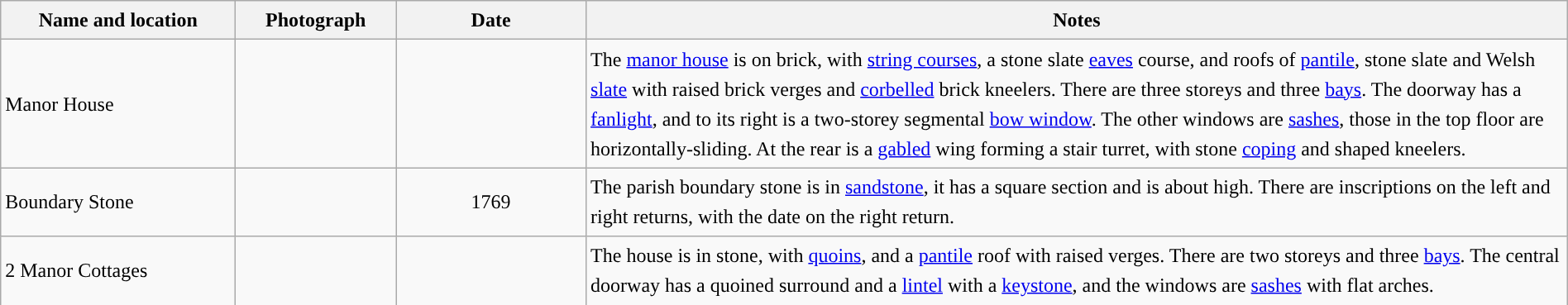<table class="wikitable sortable plainrowheaders" style="width:100%;border:0px;text-align:left;line-height:150%;">
<tr>
<th scope="col"  style="width:150px">Name and location</th>
<th scope="col"  style="width:100px" class="unsortable">Photograph</th>
<th scope="col"  style="width:120px">Date</th>
<th scope="col"  style="width:650px" class ="unsortable">Notes</th>
</tr>
<tr>
<td>Manor House<br><small></small></td>
<td></td>
<td align="center"></td>
<td>The <a href='#'>manor house</a> is on brick, with <a href='#'>string courses</a>,  a stone slate <a href='#'>eaves</a> course, and roofs of <a href='#'>pantile</a>, stone slate and Welsh <a href='#'>slate</a> with raised brick verges and <a href='#'>corbelled</a> brick kneelers.  There are three storeys and three <a href='#'>bays</a>.  The doorway has a <a href='#'>fanlight</a>, and to its right is a two-storey segmental <a href='#'>bow window</a>.  The other windows are <a href='#'>sashes</a>, those in the top floor are horizontally-sliding.  At the rear is a <a href='#'>gabled</a> wing forming a stair turret, with stone <a href='#'>coping</a> and shaped kneelers.</td>
</tr>
<tr>
<td>Boundary Stone<br><small></small></td>
<td></td>
<td align="center">1769</td>
<td>The parish boundary stone is in <a href='#'>sandstone</a>, it has a square section and is about  high.  There are inscriptions on the left and right returns, with the date on the right return.</td>
</tr>
<tr>
<td>2 Manor Cottages<br><small></small></td>
<td></td>
<td align="center"></td>
<td>The house is in stone, with <a href='#'>quoins</a>, and a <a href='#'>pantile</a> roof with raised verges.  There are two storeys and three <a href='#'>bays</a>.  The central doorway has a quoined surround and a <a href='#'>lintel</a> with a <a href='#'>keystone</a>, and the windows are <a href='#'>sashes</a> with flat arches.</td>
</tr>
<tr>
</tr>
</table>
